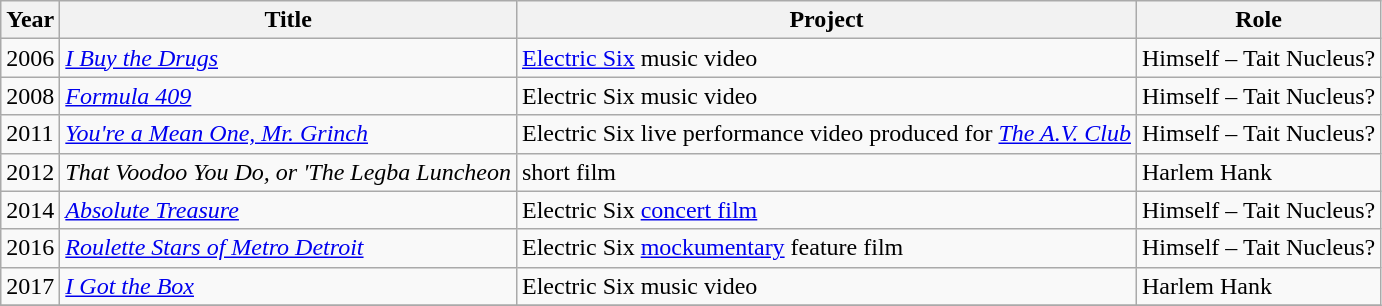<table class="wikitable sortable">
<tr>
<th>Year</th>
<th>Title</th>
<th>Project</th>
<th>Role</th>
</tr>
<tr>
<td>2006</td>
<td><em><a href='#'>I Buy the Drugs</a></em></td>
<td><a href='#'>Electric Six</a> music video</td>
<td>Himself – Tait Nucleus?</td>
</tr>
<tr>
<td>2008</td>
<td><em><a href='#'>Formula 409</a></em></td>
<td>Electric Six music video</td>
<td>Himself – Tait Nucleus?</td>
</tr>
<tr>
<td>2011</td>
<td><em><a href='#'>You're a Mean One, Mr. Grinch</a></em></td>
<td>Electric Six live performance video produced for <em><a href='#'>The A.V. Club</a></em></td>
<td>Himself – Tait Nucleus?</td>
</tr>
<tr>
<td>2012</td>
<td><em>That Voodoo You Do, or 'The Legba Luncheon</em></td>
<td>short film</td>
<td>Harlem Hank</td>
</tr>
<tr>
<td>2014</td>
<td><em><a href='#'>Absolute Treasure</a></em></td>
<td>Electric Six <a href='#'>concert film</a></td>
<td>Himself – Tait Nucleus?</td>
</tr>
<tr>
<td>2016</td>
<td><em><a href='#'>Roulette Stars of Metro Detroit</a></em></td>
<td>Electric Six <a href='#'>mockumentary</a> feature film</td>
<td>Himself – Tait Nucleus?</td>
</tr>
<tr>
<td>2017</td>
<td><em><a href='#'>I Got the Box</a></em></td>
<td>Electric Six music video</td>
<td>Harlem Hank<br></td>
</tr>
<tr>
</tr>
</table>
